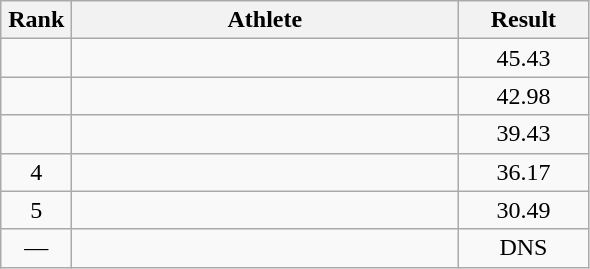<table class=wikitable style="text-align:center">
<tr>
<th width=40>Rank</th>
<th width=250>Athlete</th>
<th width=80>Result</th>
</tr>
<tr>
<td></td>
<td align=left></td>
<td>45.43</td>
</tr>
<tr>
<td></td>
<td align=left></td>
<td>42.98</td>
</tr>
<tr>
<td></td>
<td align=left></td>
<td>39.43</td>
</tr>
<tr>
<td>4</td>
<td align=left></td>
<td>36.17</td>
</tr>
<tr>
<td>5</td>
<td align=left></td>
<td>30.49</td>
</tr>
<tr>
<td>—</td>
<td align=left></td>
<td>DNS</td>
</tr>
</table>
